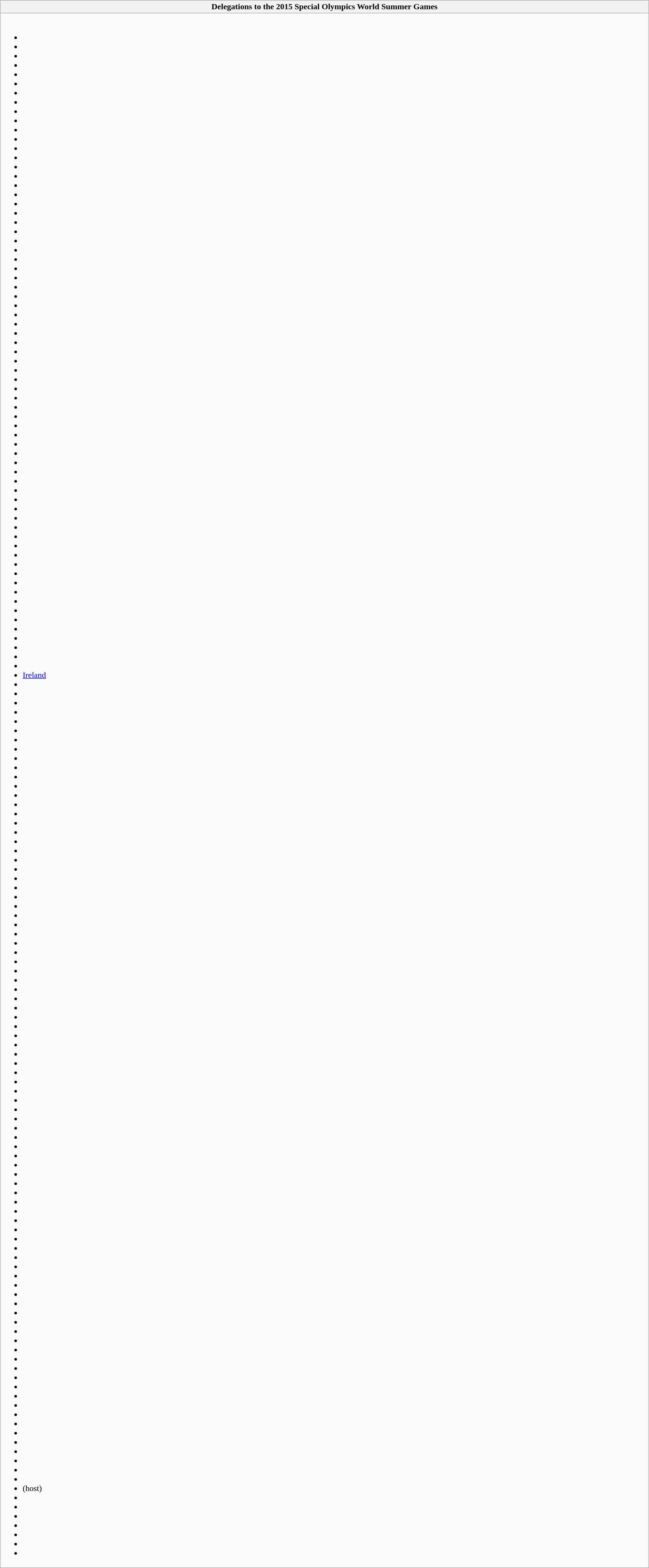<table class="wikitable collapsible" style="width:100%;">
<tr>
<th>Delegations to the 2015 Special Olympics World Summer Games</th>
</tr>
<tr>
<td><br><ul><li></li><li></li><li></li><li></li><li></li><li></li><li></li><li></li><li></li><li></li><li></li><li></li><li></li><li></li><li></li><li></li><li></li><li></li><li></li><li></li><li></li><li></li><li></li><li></li><li></li><li></li><li></li><li></li><li></li><li></li><li></li><li></li><li></li><li></li><li></li><li></li><li></li><li></li><li></li><li></li><li></li><li></li><li></li><li></li><li></li><li></li><li></li><li></li><li></li><li></li><li></li><li></li><li></li><li></li><li></li><li></li><li></li><li></li><li></li><li></li><li></li><li></li><li></li><li></li><li></li><li></li><li></li><li></li><li></li><li> <a href='#'>Ireland</a></li><li></li><li></li><li></li><li></li><li></li><li></li><li></li><li></li><li></li><li></li><li></li><li></li><li></li><li></li><li></li><li></li><li></li><li></li><li></li><li></li><li></li><li></li><li></li><li></li><li></li><li></li><li></li><li></li><li></li><li></li><li></li><li></li><li></li><li></li><li></li><li></li><li></li><li></li><li></li><li></li><li></li><li></li><li></li><li></li><li></li><li></li><li></li><li></li><li></li><li></li><li></li><li></li><li></li><li></li><li></li><li></li><li></li><li></li><li></li><li></li><li></li><li></li><li></li><li></li><li></li><li></li><li></li><li></li><li></li><li></li><li></li><li></li><li></li><li></li><li></li><li></li><li></li><li></li><li></li><li></li><li></li><li></li><li></li><li></li><li></li><li></li><li></li><li> (host)</li><li></li><li></li><li></li><li></li><li></li><li></li><li></li></ul></td>
</tr>
</table>
